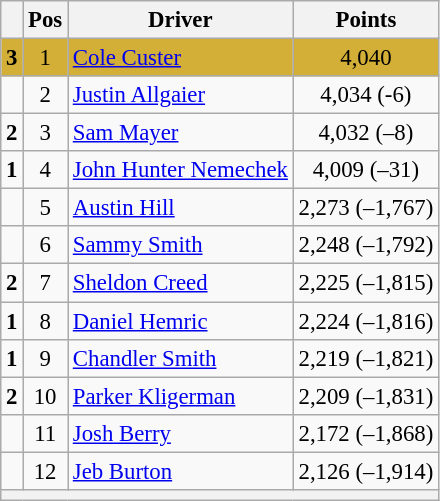<table class="wikitable" style="font-size: 95%;">
<tr>
<th></th>
<th>Pos</th>
<th>Driver</th>
<th>Points</th>
</tr>
<tr style="background:#D4AF37;">
<td align="left"> <strong>3</strong></td>
<td style="text-align:center;">1</td>
<td><a href='#'>Cole Custer</a></td>
<td style="text-align:center;">4,040</td>
</tr>
<tr>
<td align="left"></td>
<td style="text-align:center;">2</td>
<td><a href='#'>Justin Allgaier</a></td>
<td style="text-align:center;">4,034 (-6)</td>
</tr>
<tr>
<td align="left"> <strong>2</strong></td>
<td style="text-align:center;">3</td>
<td><a href='#'>Sam Mayer</a></td>
<td style="text-align:center;">4,032 (–8)</td>
</tr>
<tr>
<td align="left"> <strong>1</strong></td>
<td style="text-align:center;">4</td>
<td><a href='#'>John Hunter Nemechek</a></td>
<td style="text-align:center;">4,009 (–31)</td>
</tr>
<tr>
<td align="left"></td>
<td style="text-align:center;">5</td>
<td><a href='#'>Austin Hill</a></td>
<td style="text-align:center;">2,273 (–1,767)</td>
</tr>
<tr>
<td align="left"></td>
<td style="text-align:center;">6</td>
<td><a href='#'>Sammy Smith</a></td>
<td style="text-align:center;">2,248 (–1,792)</td>
</tr>
<tr>
<td align="left"> <strong>2</strong></td>
<td style="text-align:center;">7</td>
<td><a href='#'>Sheldon Creed</a></td>
<td style="text-align:center;">2,225 (–1,815)</td>
</tr>
<tr>
<td align="left"> <strong>1</strong></td>
<td style="text-align:center;">8</td>
<td><a href='#'>Daniel Hemric</a></td>
<td style="text-align:center;">2,224 (–1,816)</td>
</tr>
<tr>
<td align="left"> <strong>1</strong></td>
<td style="text-align:center;">9</td>
<td><a href='#'>Chandler Smith</a></td>
<td style="text-align:center;">2,219 (–1,821)</td>
</tr>
<tr>
<td align="left"> <strong>2</strong></td>
<td style="text-align:center;">10</td>
<td><a href='#'>Parker Kligerman</a></td>
<td style="text-align:center;">2,209 (–1,831)</td>
</tr>
<tr>
<td align="left"></td>
<td style="text-align:center;">11</td>
<td><a href='#'>Josh Berry</a></td>
<td style="text-align:center;">2,172 (–1,868)</td>
</tr>
<tr>
<td align="left"></td>
<td style="text-align:center;">12</td>
<td><a href='#'>Jeb Burton</a></td>
<td style="text-align:center;">2,126 (–1,914)</td>
</tr>
<tr class="sortbottom">
<th colspan="9"></th>
</tr>
</table>
